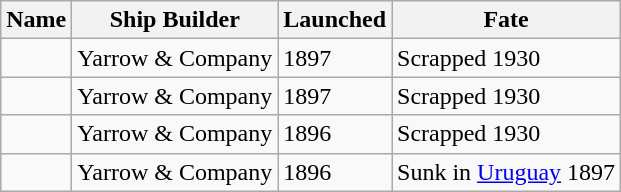<table class="wikitable" style="text-align:left">
<tr>
<th>Name</th>
<th>Ship Builder</th>
<th>Launched</th>
<th>Fate</th>
</tr>
<tr>
<td></td>
<td>Yarrow & Company</td>
<td>1897</td>
<td>Scrapped 1930</td>
</tr>
<tr>
<td></td>
<td>Yarrow & Company</td>
<td>1897</td>
<td>Scrapped 1930</td>
</tr>
<tr>
<td></td>
<td>Yarrow & Company</td>
<td>1896</td>
<td>Scrapped 1930</td>
</tr>
<tr>
<td></td>
<td>Yarrow & Company</td>
<td>1896</td>
<td>Sunk in <a href='#'>Uruguay</a> 1897</td>
</tr>
</table>
